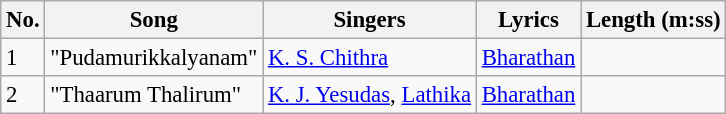<table class="wikitable" style="font-size:95%;">
<tr>
<th>No.</th>
<th>Song</th>
<th>Singers</th>
<th>Lyrics</th>
<th>Length (m:ss)</th>
</tr>
<tr>
<td>1</td>
<td>"Pudamurikkalyanam"</td>
<td><a href='#'>K. S. Chithra</a></td>
<td><a href='#'>Bharathan</a></td>
<td></td>
</tr>
<tr>
<td>2</td>
<td>"Thaarum Thalirum"</td>
<td><a href='#'>K. J. Yesudas</a>, <a href='#'>Lathika</a></td>
<td><a href='#'>Bharathan</a></td>
<td></td>
</tr>
</table>
